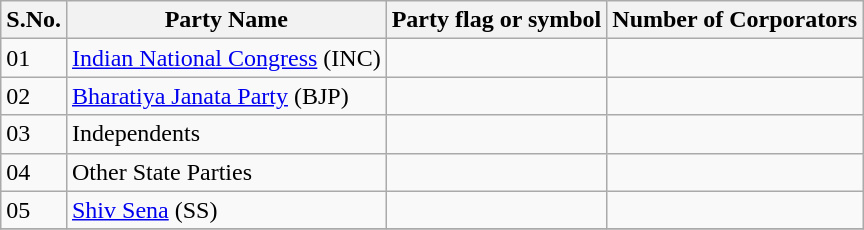<table class="sortable wikitable">
<tr>
<th>S.No.</th>
<th>Party Name</th>
<th>Party flag or symbol</th>
<th>Number of Corporators</th>
</tr>
<tr>
<td>01</td>
<td><a href='#'>Indian National Congress</a> (INC)</td>
<td></td>
<td></td>
</tr>
<tr>
<td>02</td>
<td><a href='#'>Bharatiya Janata Party</a> (BJP)</td>
<td></td>
<td></td>
</tr>
<tr>
<td>03</td>
<td>Independents</td>
<td></td>
<td></td>
</tr>
<tr>
<td>04</td>
<td>Other State Parties</td>
<td></td>
<td></td>
</tr>
<tr>
<td>05</td>
<td><a href='#'>Shiv Sena</a> (SS)</td>
<td></td>
<td></td>
</tr>
<tr>
</tr>
</table>
